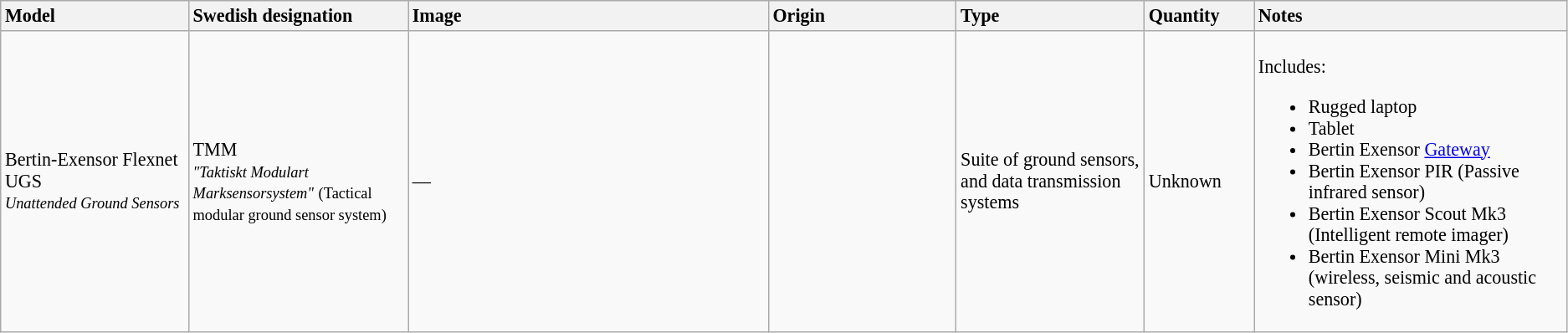<table class="wikitable" style="font-size: 92%;">
<tr>
<th style="text-align: left; width:12%;">Model</th>
<th style="text-align: left; width:14%;">Swedish designation</th>
<th style="text-align: left">Image</th>
<th style="text-align: left; width:12%;">Origin</th>
<th style="text-align: left; width:12%;">Type</th>
<th style="text-align: left; width:7%;">Quantity</th>
<th style="text-align: left; width:20%;">Notes</th>
</tr>
<tr>
<td>Bertin-Exensor  Flexnet UGS<br><em><small>Unattended Ground Sensors</small></em></td>
<td>TMM<br><em><small>"Taktiskt Modulart Marksensorsystem"</small></em> <small>(Tactical modular ground sensor system)</small></td>
<td>—</td>
<td></td>
<td>Suite of ground sensors, and data transmission systems</td>
<td>Unknown</td>
<td><br>Includes:<ul><li>Rugged laptop</li><li>Tablet</li><li>Bertin Exensor <a href='#'>Gateway</a></li><li>Bertin Exensor PIR (Passive infrared sensor)</li><li>Bertin Exensor Scout Mk3 (Intelligent remote imager)</li><li>Bertin Exensor Mini Mk3 (wireless, seismic and acoustic sensor)</li></ul></td>
</tr>
</table>
